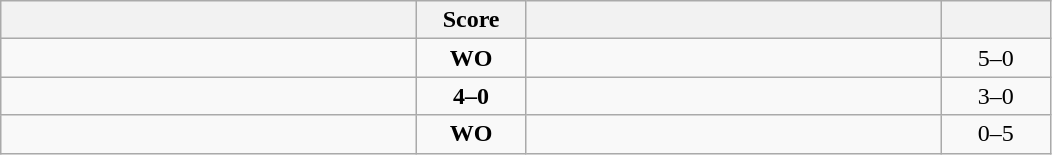<table class="wikitable" style="text-align: center; ">
<tr>
<th align="right" width="270"></th>
<th width="65">Score</th>
<th align="left" width="270"></th>
<th width="65"></th>
</tr>
<tr>
<td align="left"><strong></strong></td>
<td><strong>WO</strong></td>
<td align="left"></td>
<td>5–0 <strong></strong></td>
</tr>
<tr>
<td align="left"><strong></strong></td>
<td><strong>4–0</strong></td>
<td align="left"></td>
<td>3–0 <strong></strong></td>
</tr>
<tr>
<td align="left"></td>
<td><strong>WO</strong></td>
<td align="left"><strong></strong></td>
<td>0–5 <strong></strong></td>
</tr>
</table>
